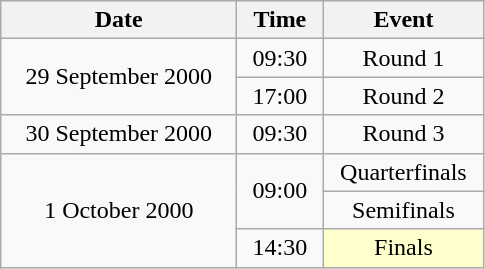<table class = "wikitable" style="text-align:center;">
<tr>
<th width=150>Date</th>
<th width=50>Time</th>
<th width=100>Event</th>
</tr>
<tr>
<td rowspan=2>29 September 2000</td>
<td>09:30</td>
<td>Round 1</td>
</tr>
<tr>
<td>17:00</td>
<td>Round 2</td>
</tr>
<tr>
<td>30 September 2000</td>
<td>09:30</td>
<td>Round 3</td>
</tr>
<tr>
<td rowspan=3>1 October 2000</td>
<td rowspan=2>09:00</td>
<td>Quarterfinals</td>
</tr>
<tr>
<td>Semifinals</td>
</tr>
<tr>
<td>14:30</td>
<td bgcolor=ffffcc>Finals</td>
</tr>
</table>
